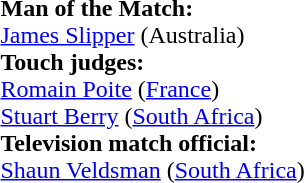<table style="width:50%">
<tr>
<td><br><strong>Man of the Match:</strong>
<br><a href='#'>James Slipper</a> (Australia)<br><strong>Touch judges:</strong>
<br><a href='#'>Romain Poite</a> (<a href='#'>France</a>)
<br><a href='#'>Stuart Berry</a> (<a href='#'>South Africa</a>)
<br><strong>Television match official:</strong>
<br><a href='#'>Shaun Veldsman</a> (<a href='#'>South Africa</a>)</td>
</tr>
</table>
